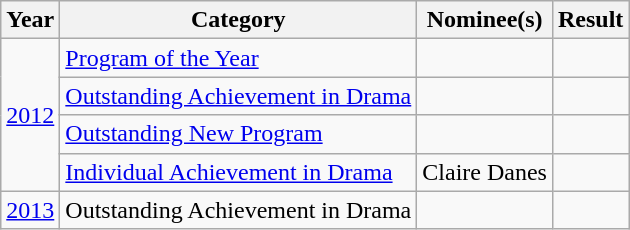<table class="wikitable">
<tr>
<th>Year</th>
<th>Category</th>
<th>Nominee(s)</th>
<th>Result</th>
</tr>
<tr>
<td rowspan="4"><a href='#'>2012</a></td>
<td><a href='#'>Program of the Year</a></td>
<td></td>
<td></td>
</tr>
<tr>
<td><a href='#'>Outstanding Achievement in Drama</a></td>
<td></td>
<td></td>
</tr>
<tr>
<td><a href='#'>Outstanding New Program</a></td>
<td></td>
<td></td>
</tr>
<tr>
<td><a href='#'>Individual Achievement in Drama</a></td>
<td>Claire Danes</td>
<td></td>
</tr>
<tr>
<td><a href='#'>2013</a></td>
<td>Outstanding Achievement in Drama</td>
<td></td>
<td></td>
</tr>
</table>
